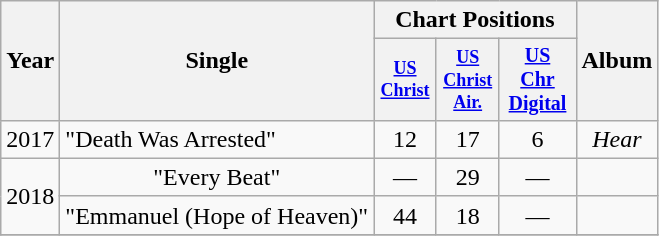<table class="wikitable" style="text-align:center;">
<tr>
<th rowspan="2">Year</th>
<th rowspan="2">Single</th>
<th colspan="3">Chart Positions</th>
<th scope="col" rowspan="2">Album</th>
</tr>
<tr style="font-size:smaller;">
<th scope="col" style="width:3em;font-size:90%;"><a href='#'>US<br>Christ</a><br></th>
<th scope="col" style="width:3em;font-size:90%;"><a href='#'>US<br>Christ Air.</a><br></th>
<th width="45"><a href='#'>US<br>Chr Digital</a></th>
</tr>
<tr>
<td>2017</td>
<td align="left">"Death Was Arrested" <br></td>
<td>12</td>
<td>17</td>
<td>6</td>
<td><em>Hear</em></td>
</tr>
<tr>
<td rowspan="2">2018</td>
<td>"Every Beat" <br></td>
<td>—</td>
<td>29</td>
<td>—</td>
<td></td>
</tr>
<tr>
<td>"Emmanuel (Hope of Heaven)" <br></td>
<td>44</td>
<td>18</td>
<td>—</td>
<td></td>
</tr>
<tr>
</tr>
</table>
